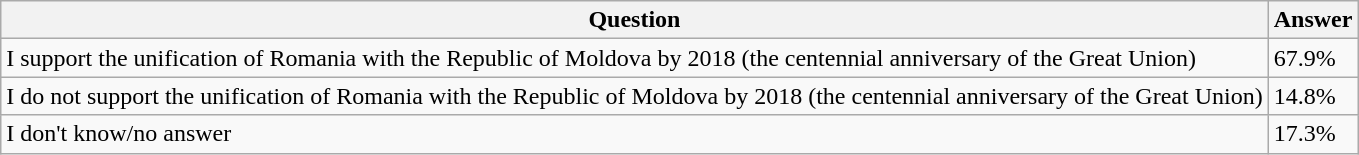<table class="wikitable">
<tr>
<th>Question</th>
<th>Answer</th>
</tr>
<tr>
<td>I support the unification of Romania with the Republic of Moldova by 2018 (the centennial anniversary of the Great Union)</td>
<td>67.9%</td>
</tr>
<tr>
<td>I do not support the unification of Romania with the Republic of Moldova by 2018 (the centennial anniversary of the Great Union)</td>
<td>14.8%</td>
</tr>
<tr>
<td>I don't know/no answer</td>
<td>17.3%</td>
</tr>
</table>
